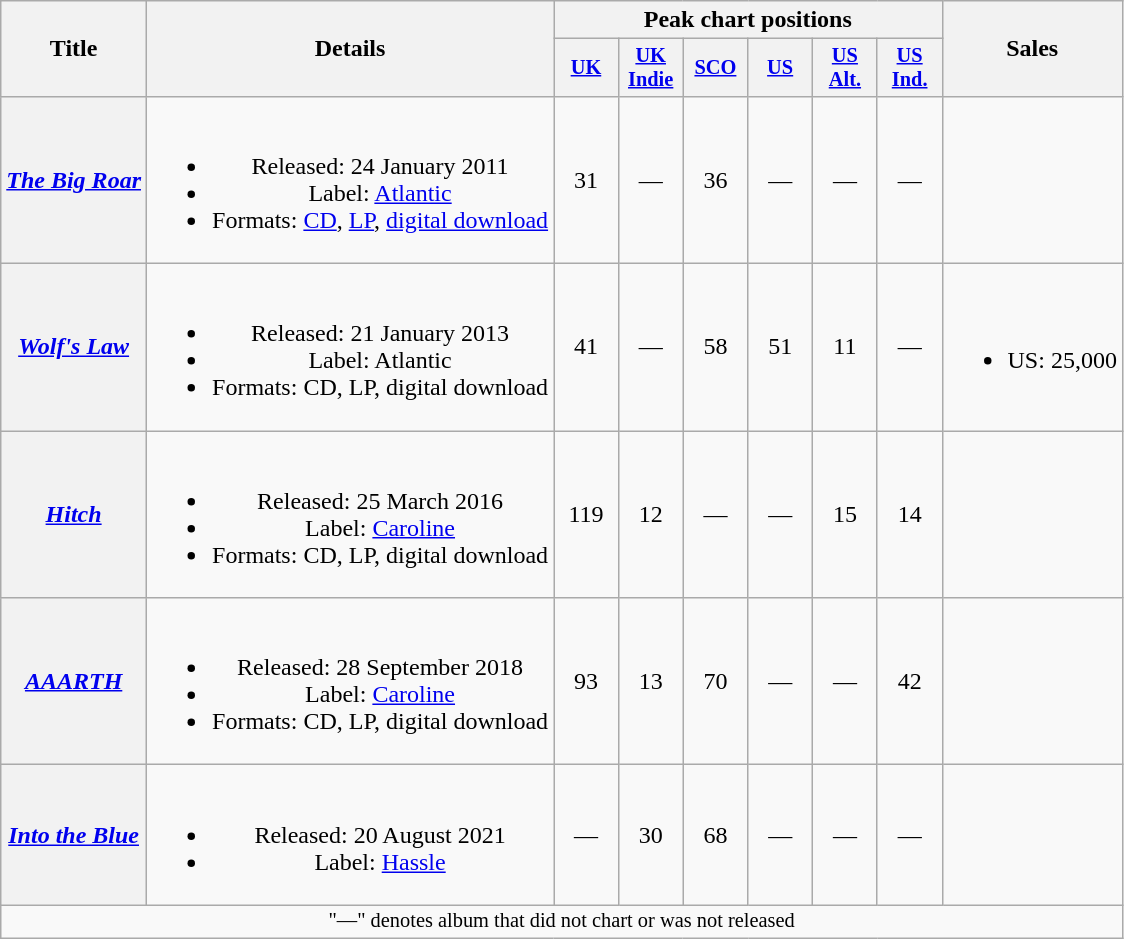<table class="wikitable plainrowheaders" style="text-align:center;">
<tr>
<th scope="col" rowspan="2">Title</th>
<th scope="col" rowspan="2">Details</th>
<th scope="col" colspan="6">Peak chart positions</th>
<th scope="col" rowspan="2">Sales</th>
</tr>
<tr>
<th scope="col" style="width:2.7em;font-size:85%;"><a href='#'>UK</a><br></th>
<th scope="col" style="width:2.7em;font-size:85%;"><a href='#'>UK<br>Indie</a><br></th>
<th scope="col" style="width:2.7em;font-size:85%;"><a href='#'>SCO</a><br></th>
<th scope="col" style="width:2.7em;font-size:85%;"><a href='#'>US</a><br></th>
<th scope="col" style="width:2.7em;font-size:85%;"><a href='#'>US<br>Alt.</a><br></th>
<th scope="col" style="width:2.7em;font-size:85%;"><a href='#'>US<br>Ind.</a><br></th>
</tr>
<tr>
<th scope="row"><em><a href='#'>The Big Roar</a></em></th>
<td><br><ul><li>Released: 24 January 2011</li><li>Label: <a href='#'>Atlantic</a></li><li>Formats: <a href='#'>CD</a>, <a href='#'>LP</a>, <a href='#'>digital download</a></li></ul></td>
<td>31</td>
<td>—</td>
<td>36</td>
<td>—</td>
<td>—</td>
<td>—</td>
<td></td>
</tr>
<tr>
<th scope="row"><em><a href='#'>Wolf's Law</a></em></th>
<td><br><ul><li>Released: 21 January 2013</li><li>Label: Atlantic</li><li>Formats: CD, LP, digital download</li></ul></td>
<td>41</td>
<td>—</td>
<td>58</td>
<td>51</td>
<td>11</td>
<td>—</td>
<td><br><ul><li>US: 25,000</li></ul></td>
</tr>
<tr>
<th scope="row"><em><a href='#'>Hitch</a></em></th>
<td><br><ul><li>Released: 25 March 2016</li><li>Label: <a href='#'>Caroline</a></li><li>Formats: CD, LP, digital download</li></ul></td>
<td>119</td>
<td>12</td>
<td>—</td>
<td>—</td>
<td>15</td>
<td>14</td>
<td></td>
</tr>
<tr>
<th scope="row"><em><a href='#'>AAARTH</a></em></th>
<td><br><ul><li>Released: 28 September 2018</li><li>Label: <a href='#'>Caroline</a></li><li>Formats: CD, LP, digital download</li></ul></td>
<td>93</td>
<td>13</td>
<td>70</td>
<td>—</td>
<td>—</td>
<td>42</td>
<td></td>
</tr>
<tr>
<th scope="row"><em><a href='#'>Into the Blue</a></em></th>
<td><br><ul><li>Released: 20 August 2021</li><li>Label: <a href='#'>Hassle</a></li></ul></td>
<td>—</td>
<td>30</td>
<td>68</td>
<td>—</td>
<td>—</td>
<td>—</td>
<td></td>
</tr>
<tr>
<td colspan="14" style="font-size:85%;">"—" denotes album that did not chart or was not released</td>
</tr>
</table>
